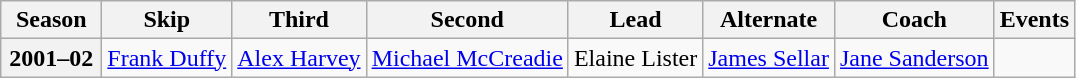<table class="wikitable">
<tr>
<th scope="col" width=60>Season</th>
<th scope="col">Skip</th>
<th scope="col">Third</th>
<th scope="col">Second</th>
<th scope="col">Lead</th>
<th scope="col">Alternate</th>
<th scope="col">Coach</th>
<th scope="col">Events</th>
</tr>
<tr>
<th scope="row">2001–02</th>
<td><a href='#'>Frank Duffy</a></td>
<td><a href='#'>Alex Harvey</a></td>
<td><a href='#'>Michael McCreadie</a></td>
<td>Elaine Lister</td>
<td><a href='#'>James Sellar</a></td>
<td><a href='#'>Jane Sanderson</a></td>
<td> </td>
</tr>
</table>
